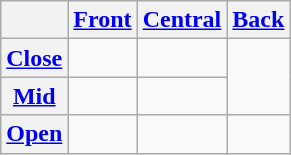<table class="wikitable" style="text-align:center">
<tr>
<th></th>
<th><a href='#'>Front</a></th>
<th><a href='#'>Central</a></th>
<th><a href='#'>Back</a></th>
</tr>
<tr>
<th><a href='#'>Close</a></th>
<td></td>
<td></td>
<td rowspan="2"></td>
</tr>
<tr>
<th><a href='#'>Mid</a></th>
<td></td>
<td></td>
</tr>
<tr>
<th><a href='#'>Open</a></th>
<td></td>
<td></td>
<td></td>
</tr>
</table>
